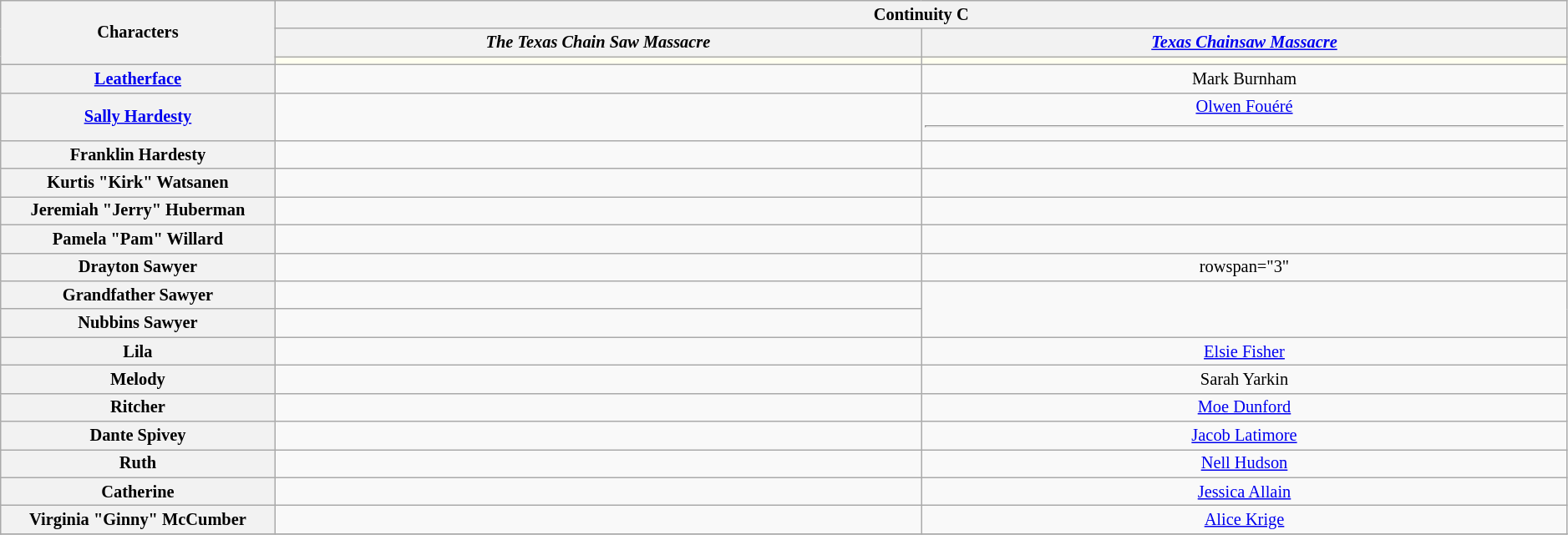<table class="wikitable" style="text-align:center; width:99%; font-size:85%">
<tr>
<th rowspan="3" style="width:5.7%;">Characters</th>
<th colspan="5" style="text-align:center;">Continuity C</th>
</tr>
<tr>
<th style="text-align:center; width:14%;"><em>The Texas Chain Saw Massacre</em></th>
<th style="text-align:center; width:14%;"><em><a href='#'>Texas Chainsaw Massacre</a></em></th>
</tr>
<tr>
<td style="background:ivory;"></td>
<td style="background:ivory;"></td>
</tr>
<tr>
<th><a href='#'>Leatherface<br></a></th>
<td></td>
<td>Mark Burnham</td>
</tr>
<tr>
<th><a href='#'>Sally Hardesty</a></th>
<td></td>
<td><a href='#'>Olwen Fouéré</a><hr></td>
</tr>
<tr>
<th>Franklin Hardesty</th>
<td></td>
<td></td>
</tr>
<tr>
<th>Kurtis "Kirk" Watsanen</th>
<td></td>
<td></td>
</tr>
<tr>
<th>Jeremiah "Jerry" Huberman</th>
<td></td>
<td></td>
</tr>
<tr>
<th>Pamela "Pam" Willard</th>
<td></td>
<td></td>
</tr>
<tr>
<th>Drayton Sawyer</th>
<td></td>
<td>rowspan="3" </td>
</tr>
<tr>
<th>Grandfather Sawyer</th>
<td></td>
</tr>
<tr>
<th>Nubbins Sawyer</th>
<td></td>
</tr>
<tr>
<th>Lila</th>
<td></td>
<td><a href='#'>Elsie Fisher</a></td>
</tr>
<tr>
<th>Melody</th>
<td></td>
<td>Sarah Yarkin</td>
</tr>
<tr>
<th>Ritcher</th>
<td></td>
<td><a href='#'>Moe Dunford</a></td>
</tr>
<tr>
<th>Dante Spivey</th>
<td></td>
<td><a href='#'>Jacob Latimore</a></td>
</tr>
<tr>
<th>Ruth</th>
<td></td>
<td><a href='#'>Nell Hudson</a></td>
</tr>
<tr>
<th>Catherine</th>
<td></td>
<td><a href='#'>Jessica Allain</a></td>
</tr>
<tr>
<th>Virginia "Ginny" McCumber</th>
<td></td>
<td><a href='#'>Alice Krige</a></td>
</tr>
<tr>
</tr>
</table>
